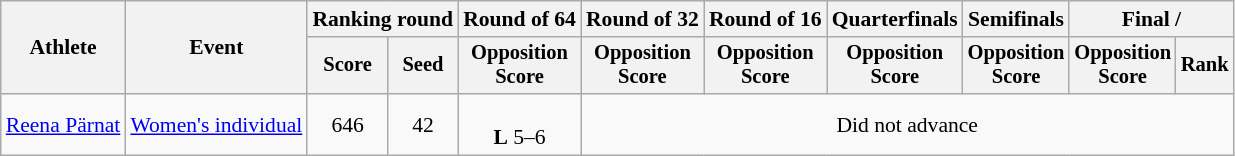<table class="wikitable" style="font-size:90%; text-align:center">
<tr>
<th rowspan=2>Athlete</th>
<th rowspan=2>Event</th>
<th colspan="2">Ranking round</th>
<th>Round of 64</th>
<th>Round of 32</th>
<th>Round of 16</th>
<th>Quarterfinals</th>
<th>Semifinals</th>
<th colspan="2">Final / </th>
</tr>
<tr style="font-size:95%">
<th>Score</th>
<th>Seed</th>
<th>Opposition<br>Score</th>
<th>Opposition<br>Score</th>
<th>Opposition<br>Score</th>
<th>Opposition<br>Score</th>
<th>Opposition<br>Score</th>
<th>Opposition<br>Score</th>
<th>Rank</th>
</tr>
<tr align=center>
<td align=left><a href='#'>Reena Pärnat</a></td>
<td align=left><a href='#'>Women's individual</a></td>
<td>646</td>
<td>42</td>
<td><br><strong>L</strong> 5–6</td>
<td colspan=6>Did not advance</td>
</tr>
</table>
